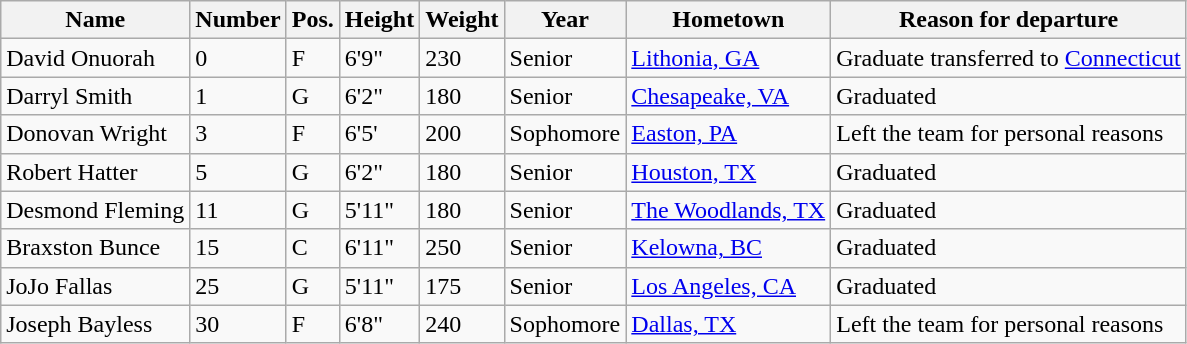<table class="wikitable sortable" border="1">
<tr>
<th>Name</th>
<th>Number</th>
<th>Pos.</th>
<th>Height</th>
<th>Weight</th>
<th>Year</th>
<th>Hometown</th>
<th class="unsortable">Reason for departure</th>
</tr>
<tr>
<td>David Onuorah</td>
<td>0</td>
<td>F</td>
<td>6'9"</td>
<td>230</td>
<td>Senior</td>
<td><a href='#'>Lithonia, GA</a></td>
<td>Graduate transferred to <a href='#'>Connecticut</a></td>
</tr>
<tr>
<td>Darryl Smith</td>
<td>1</td>
<td>G</td>
<td>6'2"</td>
<td>180</td>
<td>Senior</td>
<td><a href='#'>Chesapeake, VA</a></td>
<td>Graduated</td>
</tr>
<tr>
<td>Donovan Wright</td>
<td>3</td>
<td>F</td>
<td>6'5'</td>
<td>200</td>
<td>Sophomore</td>
<td><a href='#'>Easton, PA</a></td>
<td>Left the team for personal reasons</td>
</tr>
<tr>
<td>Robert Hatter</td>
<td>5</td>
<td>G</td>
<td>6'2"</td>
<td>180</td>
<td>Senior</td>
<td><a href='#'>Houston, TX</a></td>
<td>Graduated</td>
</tr>
<tr>
<td>Desmond Fleming</td>
<td>11</td>
<td>G</td>
<td>5'11"</td>
<td>180</td>
<td>Senior</td>
<td><a href='#'>The Woodlands, TX</a></td>
<td>Graduated</td>
</tr>
<tr>
<td>Braxston Bunce</td>
<td>15</td>
<td>C</td>
<td>6'11"</td>
<td>250</td>
<td>Senior</td>
<td><a href='#'>Kelowna, BC</a></td>
<td>Graduated</td>
</tr>
<tr>
<td>JoJo Fallas</td>
<td>25</td>
<td>G</td>
<td>5'11"</td>
<td>175</td>
<td>Senior</td>
<td><a href='#'>Los Angeles, CA</a></td>
<td>Graduated</td>
</tr>
<tr>
<td>Joseph Bayless</td>
<td>30</td>
<td>F</td>
<td>6'8"</td>
<td>240</td>
<td>Sophomore</td>
<td><a href='#'>Dallas, TX</a></td>
<td>Left the team for personal reasons</td>
</tr>
</table>
